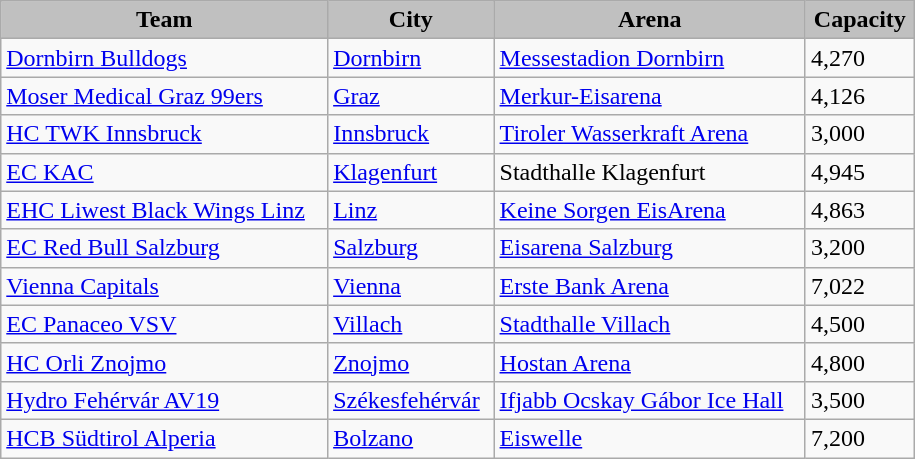<table class="wikitable" width="610px">
<tr style="font-weight:bold; background:#C0C0C0; text-align:center;">
<td>Team</td>
<td>City</td>
<td>Arena</td>
<td>Capacity</td>
</tr>
<tr>
<td><a href='#'>Dornbirn Bulldogs</a></td>
<td> <a href='#'>Dornbirn</a></td>
<td><a href='#'>Messestadion Dornbirn</a></td>
<td>4,270</td>
</tr>
<tr>
<td><a href='#'>Moser Medical Graz 99ers</a></td>
<td>  <a href='#'>Graz</a></td>
<td><a href='#'>Merkur-Eisarena</a></td>
<td>4,126</td>
</tr>
<tr>
<td><a href='#'>HC TWK Innsbruck</a></td>
<td> <a href='#'>Innsbruck</a></td>
<td><a href='#'>Tiroler Wasserkraft Arena</a></td>
<td>3,000</td>
</tr>
<tr>
<td><a href='#'>EC KAC</a></td>
<td> <a href='#'>Klagenfurt</a></td>
<td>Stadthalle Klagenfurt</td>
<td>4,945</td>
</tr>
<tr>
<td><a href='#'>EHC Liwest Black Wings Linz</a></td>
<td> <a href='#'>Linz</a></td>
<td><a href='#'>Keine Sorgen EisArena</a></td>
<td>4,863</td>
</tr>
<tr>
<td><a href='#'>EC Red Bull Salzburg</a></td>
<td> <a href='#'>Salzburg</a></td>
<td><a href='#'>Eisarena Salzburg</a></td>
<td>3,200</td>
</tr>
<tr>
<td><a href='#'>Vienna Capitals</a></td>
<td> <a href='#'>Vienna</a></td>
<td><a href='#'>Erste Bank Arena</a></td>
<td>7,022</td>
</tr>
<tr>
<td><a href='#'>EC Panaceo VSV</a></td>
<td> <a href='#'>Villach</a></td>
<td><a href='#'>Stadthalle Villach</a></td>
<td>4,500</td>
</tr>
<tr>
<td><a href='#'>HC Orli Znojmo</a></td>
<td> <a href='#'>Znojmo</a></td>
<td><a href='#'>Hostan Arena</a></td>
<td>4,800</td>
</tr>
<tr>
<td><a href='#'>Hydro Fehérvár AV19</a></td>
<td> <a href='#'>Székesfehérvár</a></td>
<td><a href='#'>Ifjabb Ocskay Gábor Ice Hall</a></td>
<td>3,500</td>
</tr>
<tr>
<td><a href='#'>HCB Südtirol Alperia</a></td>
<td> <a href='#'>Bolzano</a></td>
<td><a href='#'>Eiswelle</a></td>
<td>7,200</td>
</tr>
</table>
